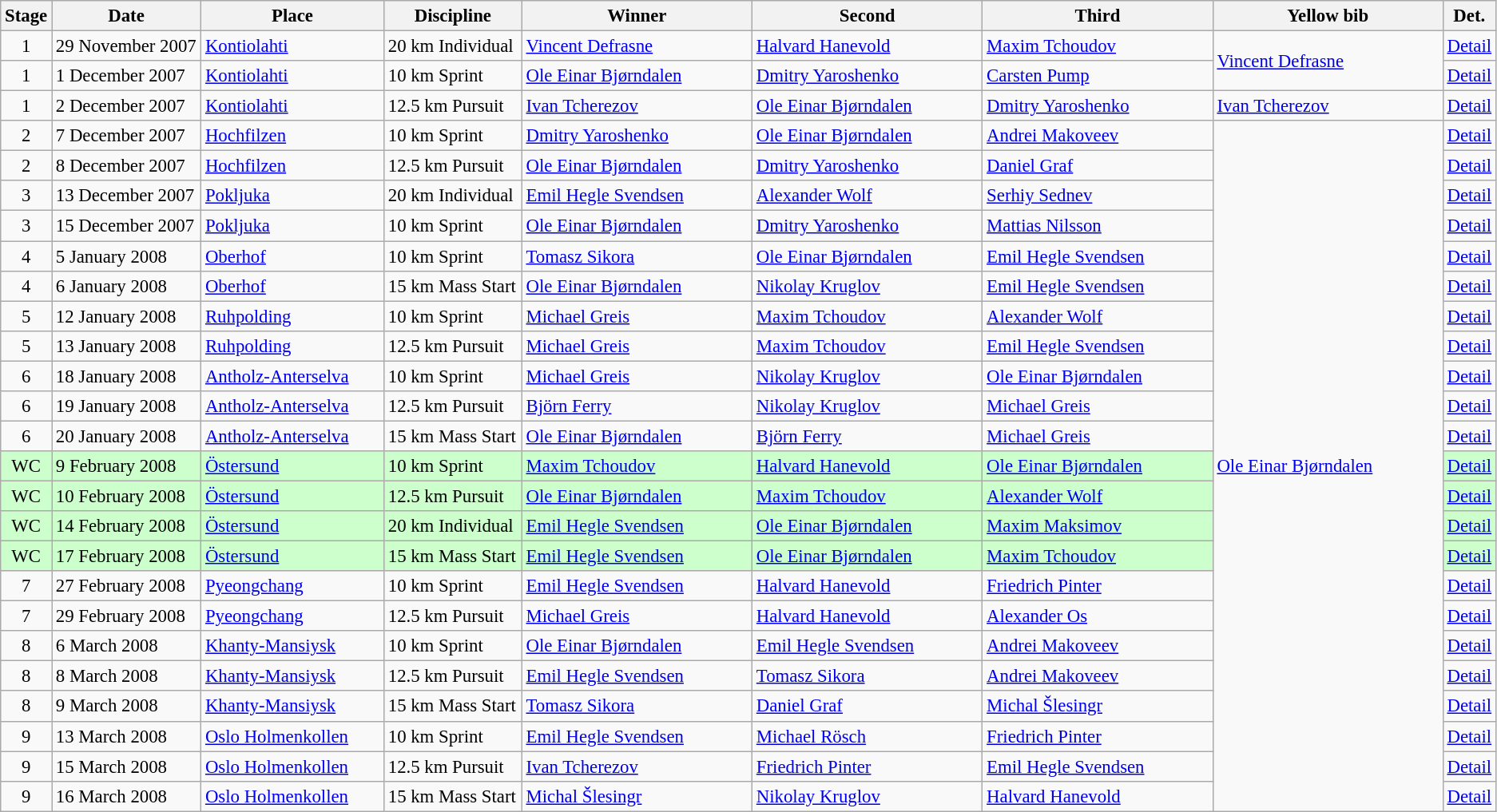<table class="wikitable" style="font-size:95%;">
<tr>
<th width="10">Stage</th>
<th width="120">Date</th>
<th width="148">Place</th>
<th width="110">Discipline</th>
<th width="190">Winner</th>
<th width="190">Second</th>
<th width="190">Third</th>
<th width="190">Yellow bib <br> </th>
<th width="8">Det.</th>
</tr>
<tr>
<td align=center>1</td>
<td>29 November 2007</td>
<td> <a href='#'>Kontiolahti</a></td>
<td>20 km Individual</td>
<td> <a href='#'>Vincent Defrasne</a></td>
<td> <a href='#'>Halvard Hanevold</a></td>
<td> <a href='#'>Maxim Tchoudov</a></td>
<td rowspan="2"> <a href='#'>Vincent Defrasne</a></td>
<td><a href='#'>Detail</a></td>
</tr>
<tr>
<td align=center>1</td>
<td>1 December 2007</td>
<td> <a href='#'>Kontiolahti</a></td>
<td>10 km Sprint</td>
<td> <a href='#'>Ole Einar Bjørndalen</a></td>
<td> <a href='#'>Dmitry Yaroshenko</a></td>
<td> <a href='#'>Carsten Pump</a></td>
<td><a href='#'>Detail</a></td>
</tr>
<tr>
<td align=center>1</td>
<td>2 December 2007</td>
<td> <a href='#'>Kontiolahti</a></td>
<td>12.5 km Pursuit</td>
<td> <a href='#'>Ivan Tcherezov</a></td>
<td> <a href='#'>Ole Einar Bjørndalen</a></td>
<td> <a href='#'>Dmitry Yaroshenko</a></td>
<td> <a href='#'>Ivan Tcherezov</a></td>
<td><a href='#'>Detail</a></td>
</tr>
<tr>
<td align=center>2</td>
<td>7 December 2007</td>
<td> <a href='#'>Hochfilzen</a></td>
<td>10 km Sprint</td>
<td> <a href='#'>Dmitry Yaroshenko</a></td>
<td> <a href='#'>Ole Einar Bjørndalen</a></td>
<td> <a href='#'>Andrei Makoveev</a></td>
<td rowspan="23"> <a href='#'>Ole Einar Bjørndalen</a></td>
<td><a href='#'>Detail</a></td>
</tr>
<tr>
<td align=center>2</td>
<td>8 December 2007</td>
<td> <a href='#'>Hochfilzen</a></td>
<td>12.5 km Pursuit</td>
<td> <a href='#'>Ole Einar Bjørndalen</a></td>
<td> <a href='#'>Dmitry Yaroshenko</a></td>
<td> <a href='#'>Daniel Graf</a></td>
<td><a href='#'>Detail</a></td>
</tr>
<tr>
<td align=center>3</td>
<td>13 December 2007</td>
<td> <a href='#'>Pokljuka</a></td>
<td>20 km Individual</td>
<td> <a href='#'>Emil Hegle Svendsen</a></td>
<td> <a href='#'>Alexander Wolf</a></td>
<td> <a href='#'>Serhiy Sednev</a></td>
<td><a href='#'>Detail</a></td>
</tr>
<tr>
<td align=center>3</td>
<td>15 December 2007</td>
<td> <a href='#'>Pokljuka</a></td>
<td>10 km Sprint</td>
<td> <a href='#'>Ole Einar Bjørndalen</a></td>
<td> <a href='#'>Dmitry Yaroshenko</a></td>
<td> <a href='#'>Mattias Nilsson</a></td>
<td><a href='#'>Detail</a></td>
</tr>
<tr>
<td align=center>4</td>
<td>5 January 2008</td>
<td> <a href='#'>Oberhof</a></td>
<td>10 km Sprint</td>
<td> <a href='#'>Tomasz Sikora</a></td>
<td> <a href='#'>Ole Einar Bjørndalen</a></td>
<td> <a href='#'>Emil Hegle Svendsen</a></td>
<td><a href='#'>Detail</a></td>
</tr>
<tr>
<td align=center>4</td>
<td>6 January 2008</td>
<td> <a href='#'>Oberhof</a></td>
<td>15 km Mass Start</td>
<td> <a href='#'>Ole Einar Bjørndalen</a></td>
<td> <a href='#'>Nikolay Kruglov</a></td>
<td> <a href='#'>Emil Hegle Svendsen</a></td>
<td><a href='#'>Detail</a></td>
</tr>
<tr>
<td align=center>5</td>
<td>12 January 2008</td>
<td> <a href='#'>Ruhpolding</a></td>
<td>10 km Sprint</td>
<td> <a href='#'>Michael Greis</a></td>
<td> <a href='#'>Maxim Tchoudov</a></td>
<td> <a href='#'>Alexander Wolf</a></td>
<td><a href='#'>Detail</a></td>
</tr>
<tr>
<td align=center>5</td>
<td>13 January 2008</td>
<td> <a href='#'>Ruhpolding</a></td>
<td>12.5 km Pursuit</td>
<td> <a href='#'>Michael Greis</a></td>
<td> <a href='#'>Maxim Tchoudov</a></td>
<td> <a href='#'>Emil Hegle Svendsen</a></td>
<td><a href='#'>Detail</a></td>
</tr>
<tr>
<td align=center>6</td>
<td>18 January 2008</td>
<td> <a href='#'>Antholz-Anterselva</a></td>
<td>10 km Sprint</td>
<td> <a href='#'>Michael Greis</a></td>
<td> <a href='#'>Nikolay Kruglov</a></td>
<td> <a href='#'>Ole Einar Bjørndalen</a></td>
<td><a href='#'>Detail</a></td>
</tr>
<tr>
<td align=center>6</td>
<td>19 January 2008</td>
<td> <a href='#'>Antholz-Anterselva</a></td>
<td>12.5 km Pursuit</td>
<td> <a href='#'>Björn Ferry</a></td>
<td> <a href='#'>Nikolay Kruglov</a></td>
<td> <a href='#'>Michael Greis</a></td>
<td><a href='#'>Detail</a></td>
</tr>
<tr>
<td align=center>6</td>
<td>20 January 2008</td>
<td> <a href='#'>Antholz-Anterselva</a></td>
<td>15 km Mass Start</td>
<td> <a href='#'>Ole Einar Bjørndalen</a></td>
<td> <a href='#'>Björn Ferry</a></td>
<td> <a href='#'>Michael Greis</a></td>
<td><a href='#'>Detail</a></td>
</tr>
<tr style="background:#CCFFCC">
<td align=center>WC</td>
<td>9 February 2008</td>
<td> <a href='#'>Östersund</a></td>
<td>10 km Sprint</td>
<td> <a href='#'>Maxim Tchoudov</a></td>
<td> <a href='#'>Halvard Hanevold</a></td>
<td> <a href='#'>Ole Einar Bjørndalen</a></td>
<td><a href='#'>Detail</a></td>
</tr>
<tr style="background:#CCFFCC">
<td align=center>WC</td>
<td>10 February 2008</td>
<td> <a href='#'>Östersund</a></td>
<td>12.5 km Pursuit</td>
<td> <a href='#'>Ole Einar Bjørndalen</a></td>
<td> <a href='#'>Maxim Tchoudov</a></td>
<td> <a href='#'>Alexander Wolf</a></td>
<td><a href='#'>Detail</a></td>
</tr>
<tr style="background:#CCFFCC">
<td align=center>WC</td>
<td>14 February 2008</td>
<td> <a href='#'>Östersund</a></td>
<td>20 km Individual</td>
<td> <a href='#'>Emil Hegle Svendsen</a></td>
<td> <a href='#'>Ole Einar Bjørndalen</a></td>
<td> <a href='#'>Maxim Maksimov</a></td>
<td><a href='#'>Detail</a></td>
</tr>
<tr style="background:#CCFFCC">
<td align=center>WC</td>
<td>17 February 2008</td>
<td> <a href='#'>Östersund</a></td>
<td>15 km Mass Start</td>
<td> <a href='#'>Emil Hegle Svendsen</a></td>
<td> <a href='#'>Ole Einar Bjørndalen</a></td>
<td> <a href='#'>Maxim Tchoudov</a></td>
<td><a href='#'>Detail</a></td>
</tr>
<tr>
<td align=center>7</td>
<td>27 February 2008</td>
<td> <a href='#'>Pyeongchang</a></td>
<td>10 km Sprint</td>
<td> <a href='#'>Emil Hegle Svendsen</a></td>
<td> <a href='#'>Halvard Hanevold</a></td>
<td> <a href='#'>Friedrich Pinter</a></td>
<td><a href='#'>Detail</a></td>
</tr>
<tr>
<td align=center>7</td>
<td>29 February 2008</td>
<td> <a href='#'>Pyeongchang</a></td>
<td>12.5 km Pursuit</td>
<td> <a href='#'>Michael Greis</a></td>
<td> <a href='#'>Halvard Hanevold</a></td>
<td> <a href='#'>Alexander Os</a></td>
<td><a href='#'>Detail</a></td>
</tr>
<tr>
<td align=center>8</td>
<td>6 March 2008</td>
<td> <a href='#'>Khanty-Mansiysk</a></td>
<td>10 km Sprint</td>
<td> <a href='#'>Ole Einar Bjørndalen</a></td>
<td> <a href='#'>Emil Hegle Svendsen</a></td>
<td> <a href='#'>Andrei Makoveev</a></td>
<td><a href='#'>Detail</a></td>
</tr>
<tr>
<td align=center>8</td>
<td>8 March 2008</td>
<td> <a href='#'>Khanty-Mansiysk</a></td>
<td>12.5 km Pursuit</td>
<td> <a href='#'>Emil Hegle Svendsen</a></td>
<td> <a href='#'>Tomasz Sikora</a></td>
<td> <a href='#'>Andrei Makoveev</a></td>
<td><a href='#'>Detail</a></td>
</tr>
<tr>
<td align=center>8</td>
<td>9 March 2008</td>
<td> <a href='#'>Khanty-Mansiysk</a></td>
<td>15 km Mass Start</td>
<td> <a href='#'>Tomasz Sikora</a></td>
<td> <a href='#'>Daniel Graf</a></td>
<td> <a href='#'>Michal Šlesingr</a></td>
<td><a href='#'>Detail</a></td>
</tr>
<tr>
<td align=center>9</td>
<td>13 March 2008</td>
<td> <a href='#'>Oslo Holmenkollen</a></td>
<td>10 km Sprint</td>
<td> <a href='#'>Emil Hegle Svendsen</a></td>
<td> <a href='#'>Michael Rösch</a></td>
<td> <a href='#'>Friedrich Pinter</a></td>
<td><a href='#'>Detail</a></td>
</tr>
<tr>
<td align=center>9</td>
<td>15 March 2008</td>
<td> <a href='#'>Oslo Holmenkollen</a></td>
<td>12.5 km Pursuit</td>
<td> <a href='#'>Ivan Tcherezov</a></td>
<td> <a href='#'>Friedrich Pinter</a></td>
<td> <a href='#'>Emil Hegle Svendsen</a></td>
<td><a href='#'>Detail</a></td>
</tr>
<tr>
<td align=center>9</td>
<td>16 March 2008</td>
<td> <a href='#'>Oslo Holmenkollen</a></td>
<td>15 km Mass Start</td>
<td> <a href='#'>Michal Šlesingr</a></td>
<td> <a href='#'>Nikolay Kruglov</a></td>
<td> <a href='#'>Halvard Hanevold</a></td>
<td><a href='#'>Detail</a></td>
</tr>
</table>
